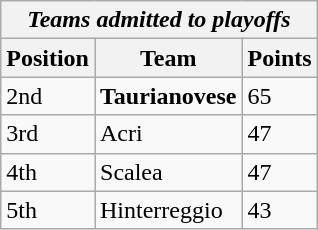<table class="wikitable">
<tr>
<th colspan="3"><em>Teams admitted to playoffs</em></th>
</tr>
<tr>
<th>Position</th>
<th>Team</th>
<th>Points</th>
</tr>
<tr>
<td>2nd</td>
<td><strong>Taurianovese</strong></td>
<td>65</td>
</tr>
<tr>
<td>3rd</td>
<td>Acri</td>
<td>47</td>
</tr>
<tr>
<td>4th</td>
<td>Scalea</td>
<td>47</td>
</tr>
<tr>
<td>5th</td>
<td>Hinterreggio</td>
<td>43</td>
</tr>
</table>
